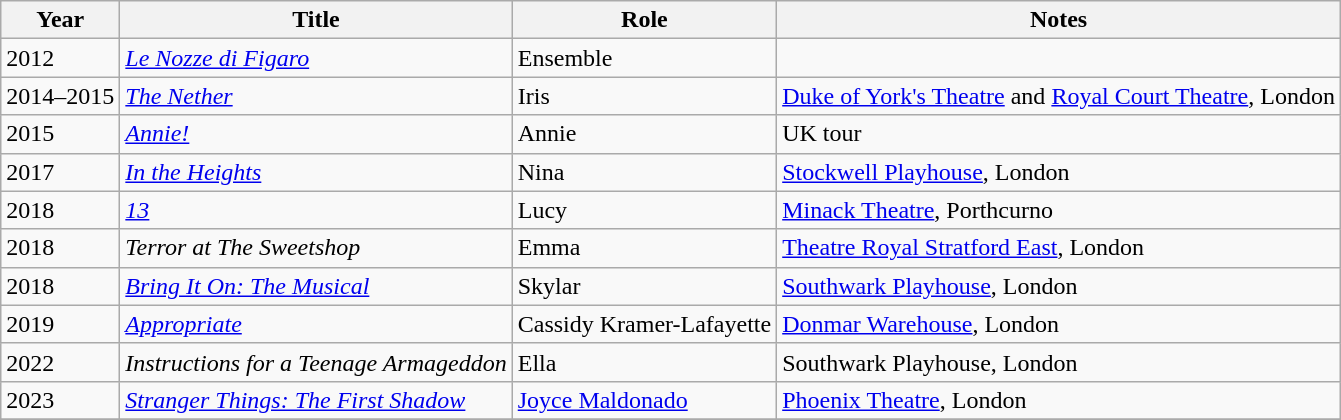<table class="wikitable unsortable">
<tr>
<th>Year</th>
<th>Title</th>
<th>Role</th>
<th>Notes</th>
</tr>
<tr>
<td>2012</td>
<td><em><a href='#'>Le Nozze di Figaro</a></em></td>
<td>Ensemble</td>
<td></td>
</tr>
<tr>
<td>2014–2015</td>
<td><em><a href='#'>The Nether</a></em></td>
<td>Iris</td>
<td><a href='#'>Duke of York's Theatre</a> and <a href='#'>Royal Court Theatre</a>, London</td>
</tr>
<tr>
<td>2015</td>
<td><em><a href='#'>Annie!</a></em></td>
<td>Annie</td>
<td>UK tour</td>
</tr>
<tr>
<td>2017</td>
<td><em><a href='#'>In the Heights</a></em></td>
<td>Nina</td>
<td><a href='#'>Stockwell Playhouse</a>, London</td>
</tr>
<tr>
<td>2018</td>
<td><em><a href='#'>13</a></em></td>
<td>Lucy</td>
<td><a href='#'>Minack Theatre</a>, Porthcurno</td>
</tr>
<tr>
<td>2018</td>
<td><em>Terror at The Sweetshop</em></td>
<td>Emma</td>
<td><a href='#'>Theatre Royal Stratford East</a>, London</td>
</tr>
<tr>
<td>2018</td>
<td><em><a href='#'>Bring It On: The Musical</a></em></td>
<td>Skylar</td>
<td><a href='#'>Southwark Playhouse</a>, London</td>
</tr>
<tr>
<td>2019</td>
<td><em><a href='#'>Appropriate</a></em></td>
<td>Cassidy Kramer-Lafayette</td>
<td><a href='#'>Donmar Warehouse</a>, London</td>
</tr>
<tr>
<td>2022</td>
<td><em>Instructions for a Teenage Armageddon</em></td>
<td>Ella</td>
<td>Southwark Playhouse, London</td>
</tr>
<tr>
<td>2023</td>
<td><em><a href='#'>Stranger Things: The First Shadow</a></em></td>
<td><a href='#'>Joyce Maldonado</a></td>
<td><a href='#'>Phoenix Theatre</a>, London</td>
</tr>
<tr>
</tr>
</table>
